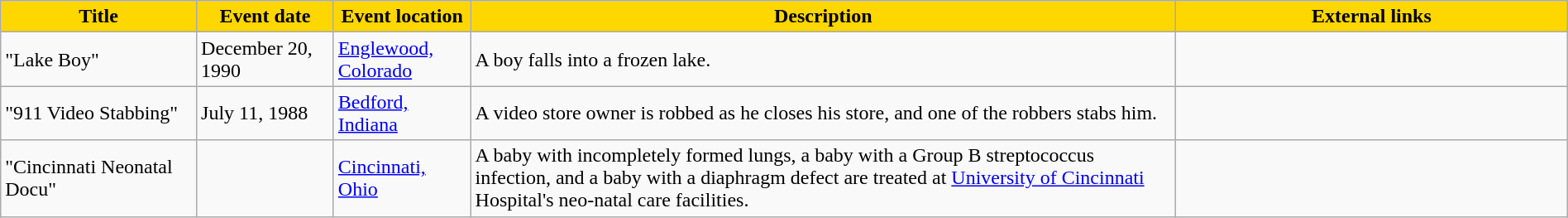<table class="wikitable" style="width: 100%;">
<tr>
<th style="background: #FFD700; color: #000000; width: 10%;">Title</th>
<th style="background: #FFD700; color: #000000; width: 7%;">Event date</th>
<th style="background: #FFD700; color: #000000; width: 7%;">Event location</th>
<th style="background: #FFD700; color: #000000; width: 36%;">Description</th>
<th style="background: #FFD700; color: #000000; width: 20%;">External links</th>
</tr>
<tr>
<td>"Lake Boy"</td>
<td>December 20, 1990</td>
<td><a href='#'>Englewood, Colorado</a></td>
<td>A boy falls into a frozen lake.</td>
<td></td>
</tr>
<tr>
<td>"911 Video Stabbing"</td>
<td>July 11, 1988</td>
<td><a href='#'>Bedford, Indiana</a></td>
<td>A video store owner is robbed as he closes his store, and one of the robbers stabs him.</td>
<td></td>
</tr>
<tr>
<td>"Cincinnati Neonatal Docu"</td>
<td></td>
<td><a href='#'>Cincinnati, Ohio</a></td>
<td>A baby with incompletely formed lungs, a baby with a Group B streptococcus infection, and a baby with a diaphragm defect are treated at <a href='#'>University of Cincinnati</a> Hospital's neo-natal care facilities.</td>
<td></td>
</tr>
</table>
